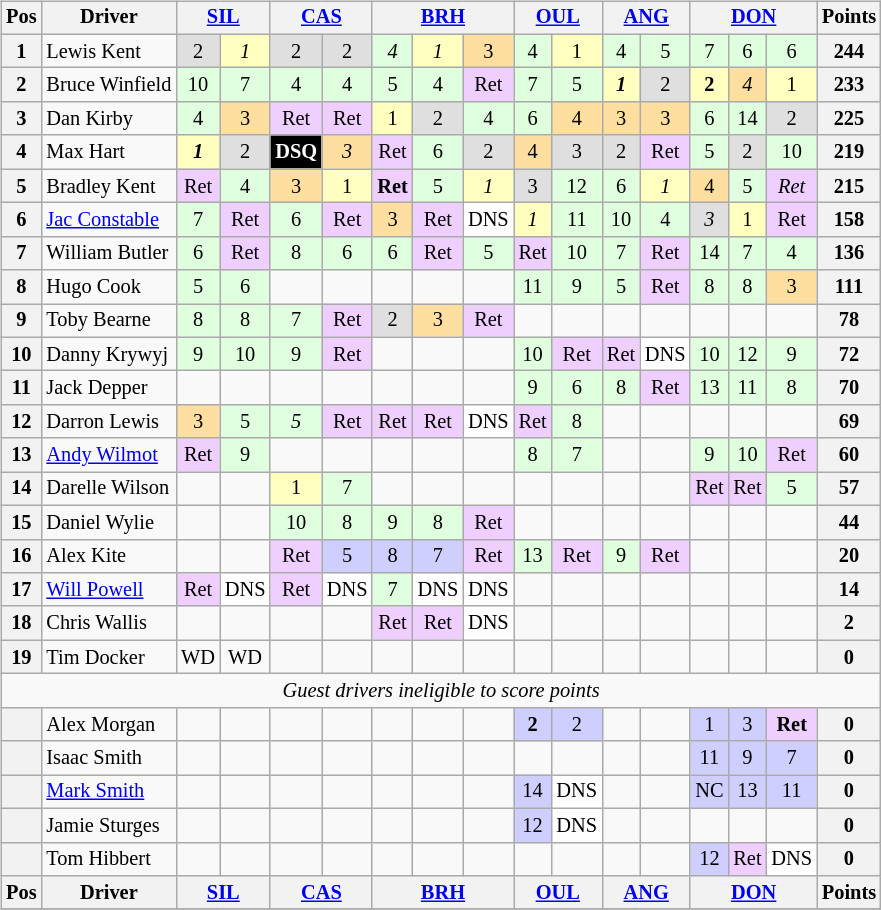<table>
<tr valign="top">
<td><br><table class="wikitable" style="font-size: 85%; text-align: center;">
<tr valign="top">
<th valign="middle">Pos</th>
<th valign="middle">Driver</th>
<th colspan="2"><a href='#'>SIL</a></th>
<th colspan="2"><a href='#'>CAS</a></th>
<th colspan="3"><a href='#'>BRH</a></th>
<th colspan="2"><a href='#'>OUL</a></th>
<th colspan="2"><a href='#'>ANG</a></th>
<th colspan="3"><a href='#'>DON</a></th>
<th valign=middle>Points</th>
</tr>
<tr>
<th>1</th>
<td align=left> Lewis Kent</td>
<td style="background:#dfdfdf;">2</td>
<td style="background:#ffffbf;"><em>1</em></td>
<td style="background:#dfdfdf;">2</td>
<td style="background:#dfdfdf;">2</td>
<td style="background:#dfffdf;"><em>4</em></td>
<td style="background:#ffffbf;"><em>1</em></td>
<td style="background:#ffdf9f;">3</td>
<td style="background:#dfffdf;">4</td>
<td style="background:#ffffbf;">1</td>
<td style="background:#dfffdf;">4</td>
<td style="background:#dfffdf;">5</td>
<td style="background:#dfffdf;">7</td>
<td style="background:#dfffdf;">6</td>
<td style="background:#dfffdf;">6</td>
<th>244</th>
</tr>
<tr>
<th>2</th>
<td align=left> Bruce Winfield</td>
<td style="background:#dfffdf;">10</td>
<td style="background:#dfffdf;">7</td>
<td style="background:#dfffdf;">4</td>
<td style="background:#dfffdf;">4</td>
<td style="background:#dfffdf;">5</td>
<td style="background:#dfffdf;">4</td>
<td style="background:#efcfff;">Ret</td>
<td style="background:#dfffdf;">7</td>
<td style="background:#dfffdf;">5</td>
<td style="background:#ffffbf;"><strong><em>1</em></strong></td>
<td style="background:#dfdfdf;">2</td>
<td style="background:#ffffbf;"><strong>2</strong></td>
<td style="background:#ffdf9f;"><em>4</em></td>
<td style="background:#ffffbf;">1</td>
<th>233</th>
</tr>
<tr>
<th>3</th>
<td align=left> Dan Kirby</td>
<td style="background:#dfffdf;">4</td>
<td style="background:#ffdf9f;">3</td>
<td style="background:#efcfff;">Ret</td>
<td style="background:#efcfff;">Ret</td>
<td style="background:#ffffbf;">1</td>
<td style="background:#dfdfdf;">2</td>
<td style="background:#dfffdf;">4</td>
<td style="background:#dfffdf;">6</td>
<td style="background:#ffdf9f;">4</td>
<td style="background:#ffdf9f;">3</td>
<td style="background:#ffdf9f;">3</td>
<td style="background:#dfffdf;">6</td>
<td style="background:#dfffdf;">14</td>
<td style="background:#dfdfdf;">2</td>
<th>225</th>
</tr>
<tr>
<th>4</th>
<td align=left> Max Hart</td>
<td style="background:#ffffbf;"><strong><em>1</em></strong></td>
<td style="background:#dfdfdf;">2</td>
<td style="background:#000000; color:#ffffff;"><strong>DSQ</strong></td>
<td style="background:#ffdf9f;"><em>3</em></td>
<td style="background:#efcfff;">Ret</td>
<td style="background:#dfffdf;">6</td>
<td style="background:#dfdfdf;">2</td>
<td style="background:#ffdf9f;">4</td>
<td style="background:#dfdfdf;">3</td>
<td style="background:#dfdfdf;">2</td>
<td style="background:#efcfff;">Ret</td>
<td style="background:#dfffdf;">5</td>
<td style="background:#dfdfdf;">2</td>
<td style="background:#dfffdf;">10</td>
<th>219</th>
</tr>
<tr>
<th>5</th>
<td align=left> Bradley Kent</td>
<td style="background:#efcfff;">Ret</td>
<td style="background:#dfffdf;">4</td>
<td style="background:#ffdf9f;">3</td>
<td style="background:#ffffbf;">1</td>
<td style="background:#efcfff;"><strong>Ret</strong></td>
<td style="background:#dfffdf;">5</td>
<td style="background:#ffffbf;"><em>1</em></td>
<td style="background:#dfdfdf;">3</td>
<td style="background:#dfffdf;">12</td>
<td style="background:#dfffdf;">6</td>
<td style="background:#ffffbf;"><em>1</em></td>
<td style="background:#ffdf9f;">4</td>
<td style="background:#dfffdf;">5</td>
<td style="background:#efcfff;"><em>Ret</em></td>
<th>215</th>
</tr>
<tr>
<th>6</th>
<td align=left> <a href='#'>Jac Constable</a></td>
<td style="background:#dfffdf;">7</td>
<td style="background:#efcfff;">Ret</td>
<td style="background:#dfffdf;">6</td>
<td style="background:#efcfff;">Ret</td>
<td style="background:#ffdf9f;">3</td>
<td style="background:#efcfff;">Ret</td>
<td style="background:#ffffff;">DNS</td>
<td style="background:#ffffbf;"><em>1</em></td>
<td style="background:#dfffdf;">11</td>
<td style="background:#dfffdf;">10</td>
<td style="background:#dfffdf;">4</td>
<td style="background:#dfdfdf;"><em>3</em></td>
<td style="background:#ffffbf;">1</td>
<td style="background:#efcfff;">Ret</td>
<th>158</th>
</tr>
<tr>
<th>7</th>
<td align=left> William Butler</td>
<td style="background:#dfffdf;">6</td>
<td style="background:#efcfff;">Ret</td>
<td style="background:#dfffdf;">8</td>
<td style="background:#dfffdf;">6</td>
<td style="background:#dfffdf;">6</td>
<td style="background:#efcfff;">Ret</td>
<td style="background:#dfffdf;">5</td>
<td style="background:#efcfff;">Ret</td>
<td style="background:#dfffdf;">10</td>
<td style="background:#dfffdf;">7</td>
<td style="background:#efcfff;">Ret</td>
<td style="background:#dfffdf;">14</td>
<td style="background:#dfffdf;">7</td>
<td style="background:#dfffdf;">4</td>
<th>136</th>
</tr>
<tr>
<th>8</th>
<td align=left> Hugo Cook</td>
<td style="background:#dfffdf;">5</td>
<td style="background:#dfffdf;">6</td>
<td></td>
<td></td>
<td></td>
<td></td>
<td></td>
<td style="background:#dfffdf;">11</td>
<td style="background:#dfffdf;">9</td>
<td style="background:#dfffdf;">5</td>
<td style="background:#efcfff;">Ret</td>
<td style="background:#dfffdf;">8</td>
<td style="background:#dfffdf;">8</td>
<td style="background:#ffdf9f;">3</td>
<th>111</th>
</tr>
<tr>
<th>9</th>
<td align=left> Toby Bearne</td>
<td style="background:#dfffdf;">8</td>
<td style="background:#dfffdf;">8</td>
<td style="background:#dfffdf;">7</td>
<td style="background:#efcfff;">Ret</td>
<td style="background:#dfdfdf;">2</td>
<td style="background:#ffdf9f;">3</td>
<td style="background:#efcfff;">Ret</td>
<td></td>
<td></td>
<td></td>
<td></td>
<td></td>
<td></td>
<td></td>
<th>78</th>
</tr>
<tr>
<th>10</th>
<td align=left> Danny Krywyj</td>
<td style="background:#dfffdf;">9</td>
<td style="background:#dfffdf;">10</td>
<td style="background:#dfffdf;">9</td>
<td style="background:#efcfff;">Ret</td>
<td></td>
<td></td>
<td></td>
<td style="background:#dfffdf;">10</td>
<td style="background:#efcfff;">Ret</td>
<td style="background:#efcfff;">Ret</td>
<td style="background:#ffffff;">DNS</td>
<td style="background:#dfffdf;">10</td>
<td style="background:#dfffdf;">12</td>
<td style="background:#dfffdf;">9</td>
<th>72</th>
</tr>
<tr>
<th>11</th>
<td align=left> Jack Depper</td>
<td></td>
<td></td>
<td></td>
<td></td>
<td></td>
<td></td>
<td></td>
<td style="background:#dfffdf;">9</td>
<td style="background:#dfffdf;">6</td>
<td style="background:#dfffdf;">8</td>
<td style="background:#efcfff;">Ret</td>
<td style="background:#dfffdf;">13</td>
<td style="background:#dfffdf;">11</td>
<td style="background:#dfffdf;">8</td>
<th>70</th>
</tr>
<tr>
<th>12</th>
<td align=left> Darron Lewis</td>
<td style="background:#ffdf9f;">3</td>
<td style="background:#dfffdf;">5</td>
<td style="background:#dfffdf;"><em>5</em></td>
<td style="background:#efcfff;">Ret</td>
<td style="background:#efcfff;">Ret</td>
<td style="background:#efcfff;">Ret</td>
<td style="background:#ffffff;">DNS</td>
<td style="background:#efcfff;">Ret</td>
<td style="background:#dfffdf;">8</td>
<td></td>
<td></td>
<td></td>
<td></td>
<td></td>
<th>69</th>
</tr>
<tr>
<th>13</th>
<td align=left> <a href='#'>Andy Wilmot</a></td>
<td style="background:#efcfff;">Ret</td>
<td style="background:#dfffdf;">9</td>
<td></td>
<td></td>
<td></td>
<td></td>
<td></td>
<td style="background:#dfffdf;">8</td>
<td style="background:#dfffdf;">7</td>
<td></td>
<td></td>
<td style="background:#dfffdf;">9</td>
<td style="background:#dfffdf;">10</td>
<td style="background:#efcfff;">Ret</td>
<th>60</th>
</tr>
<tr>
<th>14</th>
<td align=left> Darelle Wilson</td>
<td></td>
<td></td>
<td style="background:#ffffbf;">1</td>
<td style="background:#dfffdf;">7</td>
<td></td>
<td></td>
<td></td>
<td></td>
<td></td>
<td></td>
<td></td>
<td style="background:#efcfff;">Ret</td>
<td style="background:#efcfff;">Ret</td>
<td style="background:#dfffdf;">5</td>
<th>57</th>
</tr>
<tr>
<th>15</th>
<td align=left> Daniel Wylie</td>
<td></td>
<td></td>
<td style="background:#dfffdf;">10</td>
<td style="background:#dfffdf;">8</td>
<td style="background:#dfffdf;">9</td>
<td style="background:#dfffdf;">8</td>
<td style="background:#efcfff;">Ret</td>
<td></td>
<td></td>
<td></td>
<td></td>
<td></td>
<td></td>
<td></td>
<th>44</th>
</tr>
<tr>
<th>16</th>
<td align=left> Alex Kite</td>
<td></td>
<td></td>
<td style="background:#efcfff;">Ret</td>
<td style="background:#cfcfff;">5</td>
<td style="background:#cfcfff;">8</td>
<td style="background:#cfcfff;">7</td>
<td style="background:#efcfff;">Ret</td>
<td style="background:#dfffdf;">13</td>
<td style="background:#efcfff;">Ret</td>
<td style="background:#dfffdf;">9</td>
<td style="background:#efcfff;">Ret</td>
<td></td>
<td></td>
<td></td>
<th>20</th>
</tr>
<tr>
<th>17</th>
<td align=left> <a href='#'>Will Powell</a></td>
<td style="background:#efcfff;">Ret</td>
<td style="background:#ffffff;">DNS</td>
<td style="background:#efcfff;">Ret</td>
<td style="background:#ffffff;">DNS</td>
<td style="background:#dfffdf;">7</td>
<td style="background:#ffffff;">DNS</td>
<td style="background:#ffffff;">DNS</td>
<td></td>
<td></td>
<td></td>
<td></td>
<td></td>
<td></td>
<td></td>
<th>14</th>
</tr>
<tr>
<th>18</th>
<td align=left> Chris Wallis</td>
<td></td>
<td></td>
<td></td>
<td></td>
<td style="background:#efcfff;">Ret</td>
<td style="background:#efcfff;">Ret</td>
<td style="background:#ffffff;">DNS</td>
<td></td>
<td></td>
<td></td>
<td></td>
<td></td>
<td></td>
<td></td>
<th>2</th>
</tr>
<tr>
<th>19</th>
<td align=left> Tim Docker</td>
<td>WD</td>
<td>WD</td>
<td></td>
<td></td>
<td></td>
<td></td>
<td></td>
<td></td>
<td></td>
<td></td>
<td></td>
<td></td>
<td></td>
<td></td>
<th>0</th>
</tr>
<tr>
<td colspan=17><em>Guest drivers ineligible to score points</em></td>
</tr>
<tr>
<th></th>
<td align=left> Alex Morgan</td>
<td></td>
<td></td>
<td></td>
<td></td>
<td></td>
<td></td>
<td></td>
<td style="background:#cfcfff;"><strong>2</strong></td>
<td style="background:#cfcfff;">2</td>
<td></td>
<td></td>
<td style="background:#cfcfff;">1</td>
<td style="background:#cfcfff;">3</td>
<td style="background:#efcfff;"><strong>Ret</strong></td>
<th>0</th>
</tr>
<tr>
<th></th>
<td align=left> Isaac Smith</td>
<td></td>
<td></td>
<td></td>
<td></td>
<td></td>
<td></td>
<td></td>
<td></td>
<td></td>
<td></td>
<td></td>
<td style="background:#cfcfff;">11</td>
<td style="background:#cfcfff;">9</td>
<td style="background:#cfcfff;">7</td>
<th>0</th>
</tr>
<tr>
<th></th>
<td align=left> <a href='#'>Mark Smith</a></td>
<td></td>
<td></td>
<td></td>
<td></td>
<td></td>
<td></td>
<td></td>
<td style="background:#cfcfff;">14</td>
<td style="background:#ffffff;">DNS</td>
<td></td>
<td></td>
<td style="background:#cfcfff;">NC</td>
<td style="background:#cfcfff;">13</td>
<td style="background:#cfcfff;">11</td>
<th>0</th>
</tr>
<tr>
<th></th>
<td align=left> Jamie Sturges</td>
<td></td>
<td></td>
<td></td>
<td></td>
<td></td>
<td></td>
<td></td>
<td style="background:#cfcfff;">12</td>
<td style="background:#ffffff;">DNS</td>
<td></td>
<td></td>
<td></td>
<td></td>
<td></td>
<th>0</th>
</tr>
<tr>
<th></th>
<td align=left> Tom Hibbert</td>
<td></td>
<td></td>
<td></td>
<td></td>
<td></td>
<td></td>
<td></td>
<td></td>
<td></td>
<td></td>
<td></td>
<td style="background:#cfcfff;">12</td>
<td style="background:#efcfff;">Ret</td>
<td style="background:#ffffff;">DNS</td>
<th>0</th>
</tr>
<tr>
<th valign="middle">Pos</th>
<th valign="middle">Driver</th>
<th colspan="2"><a href='#'>SIL</a></th>
<th colspan="2"><a href='#'>CAS</a></th>
<th colspan="3"><a href='#'>BRH</a></th>
<th colspan="2"><a href='#'>OUL</a></th>
<th colspan="2"><a href='#'>ANG</a></th>
<th colspan="3"><a href='#'>DON</a></th>
<th valign=middle>Points</th>
</tr>
<tr>
</tr>
</table>
</td>
<td><br>
<br></td>
</tr>
</table>
